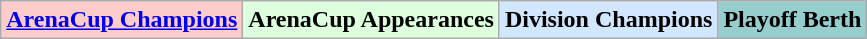<table class="wikitable">
<tr>
<td bgcolor="#FFCCCC"><strong><a href='#'>ArenaCup Champions</a></strong></td>
<td bgcolor="#DDFFDD"><strong>ArenaCup Appearances</strong></td>
<td bgcolor="#D0E7FF"><strong>Division Champions</strong></td>
<td bgcolor="#96CDCD"><strong>Playoff Berth</strong></td>
</tr>
</table>
